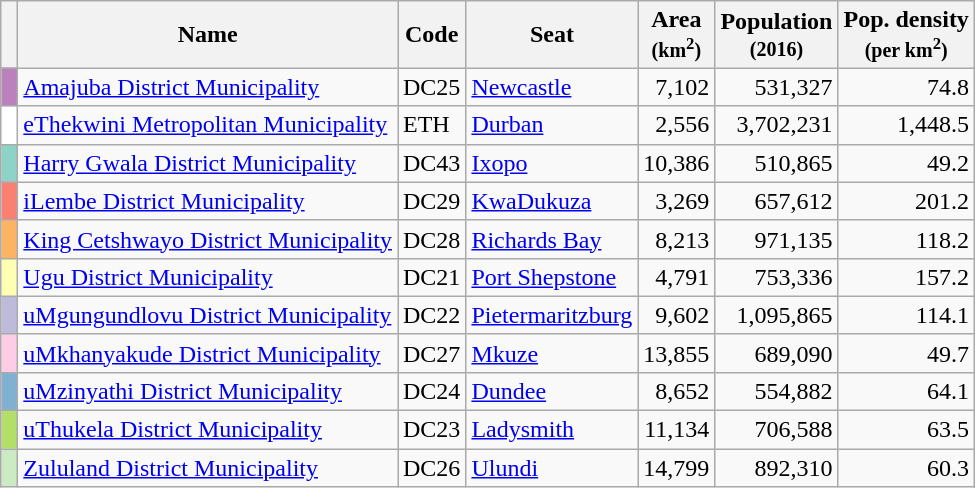<table class="wikitable sortable">
<tr>
<th class="unsortable"> </th>
<th>Name</th>
<th>Code</th>
<th>Seat</th>
<th>Area<br><small>(km<sup>2</sup>)</small></th>
<th>Population<br><small>(2016)</small></th>
<th>Pop. density<br><small>(per km<sup>2</sup>)</small></th>
</tr>
<tr>
<td style="text-align:center;background-color:#BC80BD"></td>
<td><a href='#'>Amajuba District Municipality</a></td>
<td>DC25</td>
<td><a href='#'>Newcastle</a></td>
<td style="text-align:right">7,102</td>
<td style="text-align:right">531,327</td>
<td style="text-align:right">74.8</td>
</tr>
<tr>
<td style="text-align:center;background-color:#FFFFFF"></td>
<td><a href='#'>eThekwini Metropolitan Municipality</a></td>
<td>ETH</td>
<td><a href='#'>Durban</a></td>
<td style="text-align:right">2,556</td>
<td style="text-align:right">3,702,231</td>
<td style="text-align:right">1,448.5</td>
</tr>
<tr>
<td style="text-align:center;background-color:#8DD3C7"></td>
<td><a href='#'>Harry Gwala District Municipality</a></td>
<td>DC43</td>
<td><a href='#'>Ixopo</a></td>
<td style="text-align:right">10,386</td>
<td style="text-align:right">510,865</td>
<td style="text-align:right">49.2</td>
</tr>
<tr>
<td style="text-align:center;background-color:#FB8072"></td>
<td><a href='#'>iLembe District Municipality</a></td>
<td>DC29</td>
<td><a href='#'>KwaDukuza</a></td>
<td style="text-align:right">3,269</td>
<td style="text-align:right">657,612</td>
<td style="text-align:right">201.2</td>
</tr>
<tr>
<td style="text-align:center;background-color:#FDB462"></td>
<td><a href='#'>King Cetshwayo District Municipality</a></td>
<td>DC28</td>
<td><a href='#'>Richards Bay</a></td>
<td style="text-align:right">8,213</td>
<td style="text-align:right">971,135</td>
<td style="text-align:right">118.2</td>
</tr>
<tr>
<td style="text-align:center;background-color:#FFFFB3"></td>
<td><a href='#'>Ugu District Municipality</a></td>
<td>DC21</td>
<td><a href='#'>Port Shepstone</a></td>
<td style="text-align:right">4,791</td>
<td style="text-align:right">753,336</td>
<td style="text-align:right">157.2</td>
</tr>
<tr>
<td style="text-align:center;background-color:#BEBADA"></td>
<td><a href='#'>uMgungundlovu District Municipality</a></td>
<td>DC22</td>
<td><a href='#'>Pietermaritzburg</a></td>
<td style="text-align:right">9,602</td>
<td style="text-align:right">1,095,865</td>
<td style="text-align:right">114.1</td>
</tr>
<tr>
<td style="text-align:center;background-color:#FCCDE5"></td>
<td><a href='#'>uMkhanyakude District Municipality</a></td>
<td>DC27</td>
<td><a href='#'>Mkuze</a></td>
<td style="text-align:right">13,855</td>
<td style="text-align:right">689,090</td>
<td style="text-align:right">49.7</td>
</tr>
<tr>
<td style="text-align:center;background-color:#80B1D3"></td>
<td><a href='#'>uMzinyathi District Municipality</a></td>
<td>DC24</td>
<td><a href='#'>Dundee</a></td>
<td style="text-align:right">8,652</td>
<td style="text-align:right">554,882</td>
<td style="text-align:right">64.1</td>
</tr>
<tr>
<td style="text-align:center;background-color:#B3DE69"></td>
<td><a href='#'>uThukela District Municipality</a></td>
<td>DC23</td>
<td><a href='#'>Ladysmith</a></td>
<td style="text-align:right">11,134</td>
<td style="text-align:right">706,588</td>
<td style="text-align:right">63.5</td>
</tr>
<tr>
<td style="text-align:center;background-color:#CCEBC5"></td>
<td><a href='#'>Zululand District Municipality</a></td>
<td>DC26</td>
<td><a href='#'>Ulundi</a></td>
<td style="text-align:right">14,799</td>
<td style="text-align:right">892,310</td>
<td style="text-align:right">60.3</td>
</tr>
</table>
